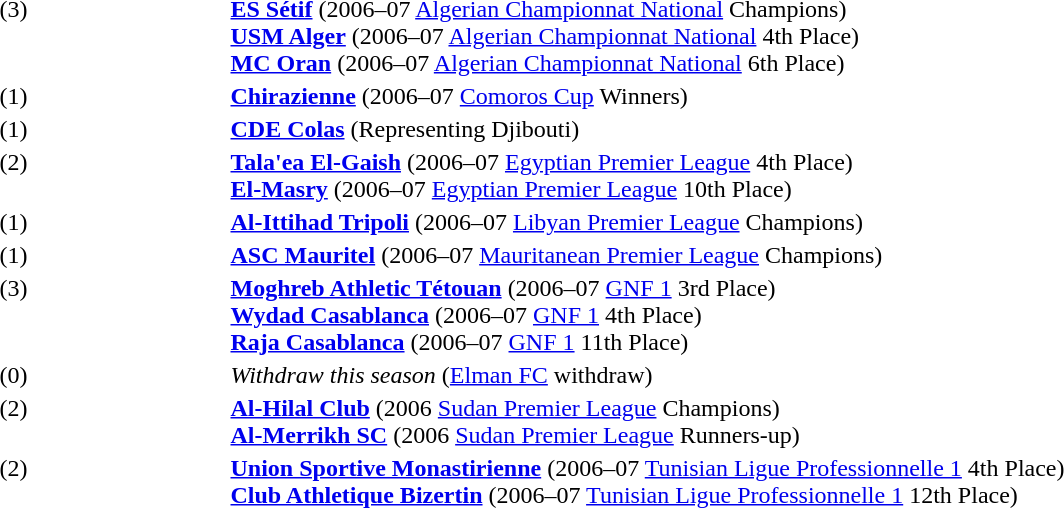<table>
<tr>
<td valign="top" width="150px"> (3)</td>
<td><strong><a href='#'>ES Sétif</a></strong> (2006–07 <a href='#'>Algerian Championnat National</a> Champions) <br> <strong><a href='#'>USM Alger</a></strong> (2006–07 <a href='#'>Algerian Championnat National</a> 4th Place) <br> <strong><a href='#'>MC Oran</a></strong> (2006–07 <a href='#'>Algerian Championnat National</a> 6th Place)</td>
</tr>
<tr>
<td valign="top" width="150px"> (1)</td>
<td><strong><a href='#'>Chirazienne</a></strong> (2006–07 <a href='#'>Comoros Cup</a> Winners)</td>
</tr>
<tr>
<td valign="top" width="150px"> (1)</td>
<td><strong><a href='#'>CDE Colas</a></strong> (Representing Djibouti)</td>
</tr>
<tr>
<td valign="top" width="150px"> (2)</td>
<td><strong><a href='#'>Tala'ea El-Gaish</a></strong> (2006–07 <a href='#'>Egyptian Premier League</a> 4th Place) <br> <strong><a href='#'>El-Masry</a></strong> (2006–07 <a href='#'>Egyptian Premier League</a> 10th Place)</td>
</tr>
<tr>
<td valign="top" width="150px"> (1)</td>
<td><strong><a href='#'>Al-Ittihad Tripoli</a></strong> (2006–07 <a href='#'>Libyan Premier League</a> Champions)</td>
</tr>
<tr>
<td valign="top" width="150px"> (1)</td>
<td><strong><a href='#'>ASC Mauritel</a></strong> (2006–07 <a href='#'>Mauritanean Premier League</a> Champions)</td>
</tr>
<tr>
<td valign="top" width="150px"> (3)</td>
<td><strong><a href='#'>Moghreb Athletic Tétouan</a></strong> (2006–07 <a href='#'>GNF 1</a> 3rd Place) <br> <strong><a href='#'>Wydad Casablanca</a></strong> (2006–07 <a href='#'>GNF 1</a> 4th Place) <br> <strong><a href='#'>Raja Casablanca</a></strong> (2006–07 <a href='#'>GNF 1</a> 11th Place)</td>
</tr>
<tr>
<td valign="top" width="150px"> (0)</td>
<td><em>Withdraw this season</em> (<a href='#'>Elman FC</a> withdraw)</td>
</tr>
<tr>
<td valign="top" width="150px"> (2)</td>
<td><strong><a href='#'>Al-Hilal Club</a></strong> (2006 <a href='#'>Sudan Premier League</a> Champions) <br><strong><a href='#'>Al-Merrikh SC</a></strong> (2006 <a href='#'>Sudan Premier League</a> Runners-up)</td>
</tr>
<tr>
<td valign="top" width="150px"> (2)</td>
<td><strong><a href='#'>Union Sportive Monastirienne</a></strong> (2006–07 <a href='#'>Tunisian Ligue Professionnelle 1</a> 4th Place) <br><strong><a href='#'>Club Athletique Bizertin</a></strong> (2006–07 <a href='#'>Tunisian Ligue Professionnelle 1</a> 12th Place)</td>
</tr>
<tr>
</tr>
</table>
